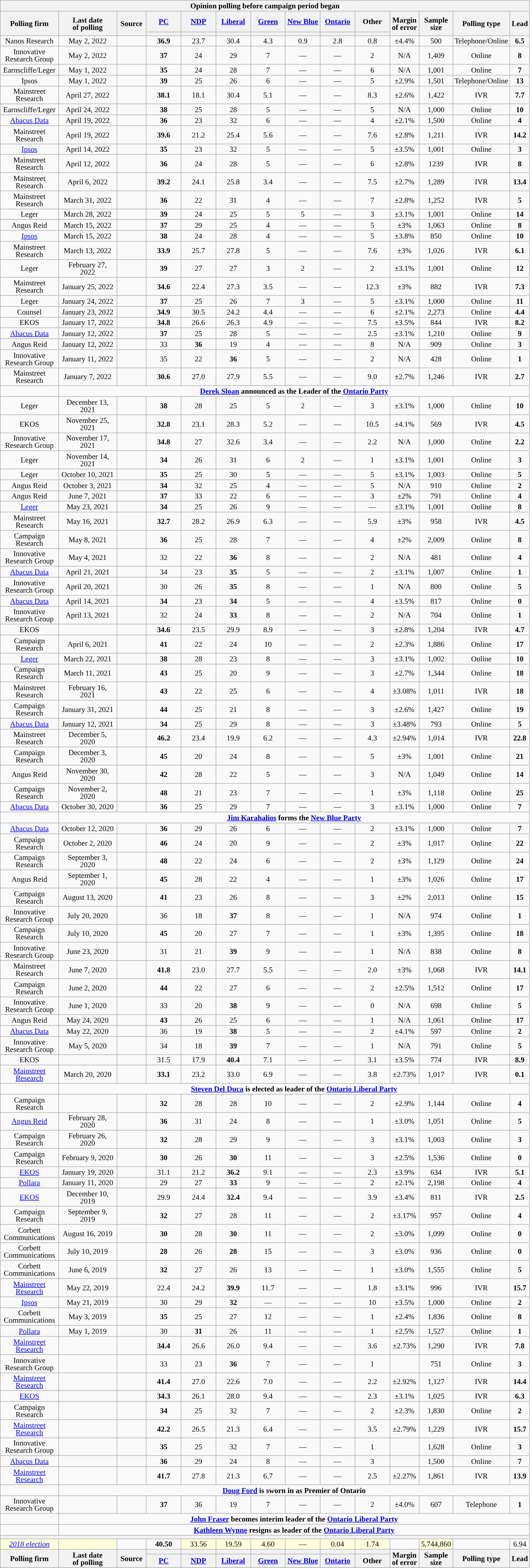<table class="wikitable mw-datatable mw-collapsible mw-collapsed" style="text-align:center;font-size:90%;line-height:14px">
<tr>
<th colspan="14">Opinion polling before campaign period began</th>
</tr>
<tr style="height:40px;">
<th style="width:105px" rowspan="2">Polling firm</th>
<th style="width:105px" rowspan="2">Last date<br>of polling</th>
<th style="width:50px;" rowspan="2">Source</th>
<th style="width:60px;" class="unsortable"><a href='#'>PC</a></th>
<th style="width:60px;" class="unsortable"><a href='#'>NDP</a></th>
<th style="width:60px;" class="unsortable"><a href='#'>Liberal</a></th>
<th style="width:60px;" class="unsortable"><a href='#'>Green</a></th>
<th style="width:60px;" class="unsortable"><a href='#'>New Blue</a></th>
<th style="width:60px;" class="unsortable"><a href='#'>Ontario</a></th>
<th style="width:60px;" class="unsortable">Other</th>
<th rowspan="2" style="width:50px;">Margin of error</th>
<th rowspan="2" style="width:50px;">Sample size</th>
<th rowspan="2" style="width:50px;">Polling type</th>
<th rowspan="2" style="width:25px;" data-sort-type="number">Lead</th>
</tr>
<tr>
<th style="background:"></th>
<th style="background:"></th>
<th style="background:"></th>
<th style="background:"></th>
<th style="background:"></th>
<th style="background:"></th>
<th style="background:"></th>
</tr>
<tr>
<td>Nanos Research</td>
<td>May 2, 2022</td>
<td></td>
<td><strong>36.9</strong></td>
<td>23.7</td>
<td>30.4</td>
<td>4.3</td>
<td>0.9</td>
<td>2.8</td>
<td>0.8</td>
<td>±4.4%</td>
<td>500</td>
<td>Telephone/Online</td>
<td><strong>6.5</strong></td>
</tr>
<tr>
<td>Innovative Research Group</td>
<td>May 2, 2022</td>
<td></td>
<td><strong>37</strong></td>
<td>24</td>
<td>29</td>
<td>7</td>
<td>—</td>
<td>—</td>
<td>2</td>
<td>N/A</td>
<td>1,409</td>
<td>Online</td>
<td><strong>8</strong></td>
</tr>
<tr>
<td>Earnscliffe/Leger</td>
<td>May 1, 2022</td>
<td></td>
<td><strong>35</strong></td>
<td>24</td>
<td>28</td>
<td>7</td>
<td>—</td>
<td>—</td>
<td>6</td>
<td>N/A</td>
<td>1,001</td>
<td>Online</td>
<td><strong>7</strong></td>
</tr>
<tr>
<td>Ipsos</td>
<td>May 1, 2022</td>
<td></td>
<td><strong>39</strong></td>
<td>25</td>
<td>26</td>
<td>6</td>
<td>—</td>
<td>—</td>
<td>5</td>
<td>±2.9%</td>
<td>1,501</td>
<td>Telephone/Online</td>
<td><strong>13</strong></td>
</tr>
<tr>
<td>Mainstreet Research</td>
<td>April 27, 2022</td>
<td></td>
<td><strong>38.1</strong></td>
<td>18.1</td>
<td>30.4</td>
<td>5.1</td>
<td>—</td>
<td>—</td>
<td>8.3</td>
<td>±2.6%</td>
<td>1,422</td>
<td>IVR</td>
<td><strong>7.7</strong></td>
</tr>
<tr>
<td>Earnscliffe/Leger</td>
<td>April 24, 2022</td>
<td></td>
<td><strong>38</strong></td>
<td>25</td>
<td>28</td>
<td>5</td>
<td>—</td>
<td>—</td>
<td>5</td>
<td>N/A</td>
<td>1,000</td>
<td>Online</td>
<td><strong>10</strong></td>
</tr>
<tr>
<td><a href='#'>Abacus Data</a></td>
<td>April 19, 2022</td>
<td></td>
<td><strong>36</strong></td>
<td>23</td>
<td>32</td>
<td>6</td>
<td>—</td>
<td>—</td>
<td>4</td>
<td>±2.1%</td>
<td>1,500</td>
<td>Online</td>
<td><strong>4</strong></td>
</tr>
<tr>
<td>Mainstreet Research</td>
<td>April 19, 2022</td>
<td></td>
<td><strong>39.6</strong></td>
<td>21.2</td>
<td>25.4</td>
<td>5.6</td>
<td>—</td>
<td>—</td>
<td>7.6</td>
<td>±2.8%</td>
<td>1,211</td>
<td>IVR</td>
<td><strong>14.2</strong></td>
</tr>
<tr>
<td><a href='#'>Ipsos</a></td>
<td>April 14, 2022</td>
<td></td>
<td><strong>35</strong></td>
<td>23</td>
<td>32</td>
<td>5</td>
<td>—</td>
<td>—</td>
<td>5</td>
<td>±3.5%</td>
<td>1,001</td>
<td>Online</td>
<td><strong>3</strong></td>
</tr>
<tr>
<td>Mainstreet Research</td>
<td>April 12, 2022</td>
<td></td>
<td><strong>36</strong></td>
<td>24</td>
<td>28</td>
<td>5</td>
<td>—</td>
<td>—</td>
<td>6</td>
<td>±2.8%</td>
<td>1239</td>
<td>IVR</td>
<td><strong>8</strong></td>
</tr>
<tr>
<td>Mainstreet Research</td>
<td>April 6, 2022</td>
<td></td>
<td><strong>39.2</strong></td>
<td>24.1</td>
<td>25.8</td>
<td>3.4</td>
<td>—</td>
<td>—</td>
<td>7.5</td>
<td>±2.7%</td>
<td>1,289</td>
<td>IVR</td>
<td><strong>13.4</strong></td>
</tr>
<tr>
<td>Mainstreet Research</td>
<td>March 31, 2022</td>
<td></td>
<td><strong>36</strong></td>
<td>22</td>
<td>31</td>
<td>4</td>
<td>—</td>
<td>—</td>
<td>7</td>
<td>±2.8%</td>
<td>1,252</td>
<td>IVR</td>
<td><strong>5</strong></td>
</tr>
<tr>
<td>Leger</td>
<td>March 28, 2022</td>
<td></td>
<td><strong>39</strong></td>
<td>24</td>
<td>25</td>
<td>5</td>
<td>5</td>
<td>—</td>
<td>3</td>
<td>±3.1%</td>
<td>1,001</td>
<td>Online</td>
<td><strong>14</strong></td>
</tr>
<tr>
</tr>
<tr>
<td>Angus Reid</td>
<td>March 15, 2022</td>
<td></td>
<td><strong>37</strong></td>
<td>29</td>
<td>25</td>
<td>4</td>
<td>—</td>
<td>—</td>
<td>5</td>
<td>±3%</td>
<td>1,063</td>
<td>Online</td>
<td><strong>8</strong></td>
</tr>
<tr>
<td><a href='#'>Ipsos</a></td>
<td>March 15, 2022</td>
<td></td>
<td><strong>38</strong></td>
<td>24</td>
<td>28</td>
<td>4</td>
<td>—</td>
<td>—</td>
<td>5</td>
<td>±3.8%</td>
<td>850</td>
<td>Online</td>
<td><strong>10</strong></td>
</tr>
<tr>
<td>Mainstreet Research</td>
<td>March 13, 2022</td>
<td></td>
<td><strong>33.9</strong></td>
<td>25.7</td>
<td>27.8</td>
<td>5</td>
<td>—</td>
<td>—</td>
<td>7.6</td>
<td>±3%</td>
<td>1,026</td>
<td>IVR</td>
<td><strong>6.1</strong></td>
</tr>
<tr>
<td>Leger</td>
<td>February 27, 2022</td>
<td></td>
<td><strong>39</strong></td>
<td>27</td>
<td>27</td>
<td>3</td>
<td>2</td>
<td>—</td>
<td>2</td>
<td>±3.1%</td>
<td>1,001</td>
<td>Online</td>
<td><strong>12</strong></td>
</tr>
<tr>
<td>Mainstreet Research</td>
<td>January 25, 2022</td>
<td></td>
<td><strong>34.6</strong></td>
<td>22.4</td>
<td>27.3</td>
<td>3.5</td>
<td>—</td>
<td>—</td>
<td>12.3</td>
<td>±3%</td>
<td>882</td>
<td>IVR</td>
<td><strong>7.3</strong></td>
</tr>
<tr>
<td>Leger</td>
<td>January 24, 2022</td>
<td></td>
<td><strong>37</strong></td>
<td>25</td>
<td>26</td>
<td>7</td>
<td>3</td>
<td>—</td>
<td>5</td>
<td>±3.1%</td>
<td>1,000</td>
<td>Online</td>
<td><strong>11</strong></td>
</tr>
<tr>
<td>Counsel</td>
<td>January 23, 2022</td>
<td></td>
<td><strong>34.9</strong></td>
<td>30.5</td>
<td>24.2</td>
<td>4.4</td>
<td>—</td>
<td>—</td>
<td>6</td>
<td>±2.1%</td>
<td>2,273</td>
<td>Online</td>
<td><strong>4.4</strong></td>
</tr>
<tr>
<td>EKOS</td>
<td>January 17, 2022</td>
<td></td>
<td><strong>34.8</strong></td>
<td>26.6</td>
<td>26.3</td>
<td>4.9</td>
<td>—</td>
<td>—</td>
<td>7.5</td>
<td>±3.5%</td>
<td>844</td>
<td>IVR</td>
<td><strong>8.2</strong></td>
</tr>
<tr>
<td><a href='#'>Abacus Data</a></td>
<td>January 12, 2022</td>
<td></td>
<td><strong>37</strong></td>
<td>25</td>
<td>28</td>
<td>5</td>
<td>—</td>
<td>—</td>
<td>2.5</td>
<td>±3.1%</td>
<td>1,210</td>
<td>Online</td>
<td><strong>9</strong></td>
</tr>
<tr>
<td>Angus Reid</td>
<td>January 12, 2022</td>
<td></td>
<td>33</td>
<td><strong>36</strong></td>
<td>19</td>
<td>4</td>
<td>—</td>
<td>—</td>
<td>8</td>
<td>N/A</td>
<td>909</td>
<td>Online</td>
<td><strong>3</strong></td>
</tr>
<tr>
<td>Innovative Research Group</td>
<td>January 11, 2022</td>
<td></td>
<td>35</td>
<td>22</td>
<td><strong>36</strong></td>
<td>5</td>
<td>—</td>
<td>—</td>
<td>2</td>
<td>N/A</td>
<td>428</td>
<td>Online</td>
<td><strong>1</strong></td>
</tr>
<tr>
<td>Mainstreet Research</td>
<td>January 7, 2022</td>
<td></td>
<td><strong>30.6</strong></td>
<td>27.0</td>
<td>27.9</td>
<td>5.5</td>
<td>—</td>
<td>—</td>
<td>9.0</td>
<td>±2.7%</td>
<td>1,246</td>
<td>IVR</td>
<td><strong>2.7</strong></td>
</tr>
<tr>
<td></td>
<td colspan="13"><strong><a href='#'>Derek Sloan</a> announced as the Leader of the <a href='#'>Ontario Party</a></strong></td>
</tr>
<tr>
<td>Leger</td>
<td>December 13, 2021</td>
<td></td>
<td><strong>38</strong></td>
<td>28</td>
<td>25</td>
<td>5</td>
<td>2</td>
<td>—</td>
<td>3</td>
<td>±3.1%</td>
<td>1,000</td>
<td>Online</td>
<td><strong>10</strong></td>
</tr>
<tr>
<td>EKOS</td>
<td>November 25, 2021</td>
<td></td>
<td><strong>32.8</strong></td>
<td>23.1</td>
<td>28.3</td>
<td>5.2</td>
<td>—</td>
<td>—</td>
<td>10.5</td>
<td>±4.1%</td>
<td>569</td>
<td>IVR</td>
<td><strong>4.5</strong></td>
</tr>
<tr>
<td>Innovative Research Group</td>
<td>November 17, 2021</td>
<td></td>
<td><strong>34.8</strong></td>
<td>27</td>
<td>32.6</td>
<td>3.4</td>
<td>—</td>
<td>—</td>
<td>2.2</td>
<td>N/A</td>
<td>1,000</td>
<td>Online</td>
<td><strong>2.2</strong></td>
</tr>
<tr>
<td>Leger</td>
<td>November 14, 2021</td>
<td></td>
<td><strong>34</strong></td>
<td>26</td>
<td>31</td>
<td>6</td>
<td>2</td>
<td>—</td>
<td>1</td>
<td>±3.1%</td>
<td>1,001</td>
<td>Online</td>
<td><strong>3</strong></td>
</tr>
<tr>
<td>Leger</td>
<td>October 10, 2021</td>
<td></td>
<td><strong>35</strong></td>
<td>25</td>
<td>30</td>
<td>5</td>
<td>—</td>
<td>—</td>
<td>5</td>
<td>±3.1%</td>
<td>1,003</td>
<td>Online</td>
<td><strong>5</strong></td>
</tr>
<tr>
<td>Angus Reid</td>
<td>October 3, 2021</td>
<td></td>
<td><strong>34</strong></td>
<td>32</td>
<td>25</td>
<td>4</td>
<td>—</td>
<td>—</td>
<td>5</td>
<td>N/A</td>
<td>910</td>
<td>Online</td>
<td><strong>2</strong></td>
</tr>
<tr>
<td>Angus Reid</td>
<td>June 7, 2021</td>
<td></td>
<td><strong>37</strong></td>
<td>33</td>
<td>22</td>
<td>6</td>
<td>—</td>
<td>—</td>
<td>3</td>
<td>±2%</td>
<td>791</td>
<td>Online</td>
<td><strong>4</strong></td>
</tr>
<tr>
<td><a href='#'>Leger</a></td>
<td>May 23, 2021</td>
<td></td>
<td><strong>34</strong></td>
<td>25</td>
<td>26</td>
<td>9</td>
<td>—</td>
<td>—</td>
<td>—</td>
<td>±3.1%</td>
<td>1,001</td>
<td>Online</td>
<td><strong>8</strong></td>
</tr>
<tr>
<td>Mainstreet Research</td>
<td>May 16, 2021</td>
<td></td>
<td><strong>32.7</strong></td>
<td>28.2</td>
<td>26.9</td>
<td>6.3</td>
<td>—</td>
<td>—</td>
<td>5.9</td>
<td>±3%</td>
<td>958</td>
<td>IVR</td>
<td><strong>4.5</strong></td>
</tr>
<tr>
<td>Campaign Research</td>
<td>May 8, 2021</td>
<td></td>
<td><strong>36</strong></td>
<td>25</td>
<td>28</td>
<td>7</td>
<td>—</td>
<td>—</td>
<td>4</td>
<td>±2%</td>
<td>2,009</td>
<td>Online</td>
<td><strong>8</strong></td>
</tr>
<tr>
<td>Innovative Research Group</td>
<td>May 4, 2021</td>
<td></td>
<td>32</td>
<td>22</td>
<td><strong>36</strong></td>
<td>8</td>
<td>—</td>
<td>—</td>
<td>2</td>
<td>N/A</td>
<td>481</td>
<td>Online</td>
<td><strong>4</strong></td>
</tr>
<tr>
<td><a href='#'>Abacus Data</a></td>
<td>April 21, 2021</td>
<td></td>
<td>34</td>
<td>23</td>
<td><strong>35</strong></td>
<td>5</td>
<td>—</td>
<td>—</td>
<td>2</td>
<td>±3.1%</td>
<td>1,007</td>
<td>Online</td>
<td><strong>1</strong></td>
</tr>
<tr>
<td>Innovative Research Group</td>
<td>April 20, 2021</td>
<td></td>
<td>30</td>
<td>26</td>
<td><strong>35</strong></td>
<td>8</td>
<td>—</td>
<td>—</td>
<td>1</td>
<td>N/A</td>
<td>800</td>
<td>Online</td>
<td><strong>5</strong></td>
</tr>
<tr>
<td><a href='#'>Abacus Data</a></td>
<td>April 14, 2021</td>
<td></td>
<td><strong>34</strong></td>
<td>23</td>
<td><strong>34</strong></td>
<td>5</td>
<td>—</td>
<td>—</td>
<td>4</td>
<td>±3.5%</td>
<td>817</td>
<td>Online</td>
<td><strong>0</strong></td>
</tr>
<tr>
<td>Innovative Research Group</td>
<td>April 13, 2021</td>
<td></td>
<td>32</td>
<td>24</td>
<td><strong>33</strong></td>
<td>8</td>
<td>—</td>
<td>—</td>
<td>2</td>
<td>N/A</td>
<td>704</td>
<td>Online</td>
<td><strong>1</strong></td>
</tr>
<tr>
<td>EKOS</td>
<td></td>
<td></td>
<td><strong>34.6</strong></td>
<td>23.5</td>
<td>29.9</td>
<td>8.9</td>
<td>—</td>
<td>—</td>
<td>3</td>
<td>±2.8%</td>
<td>1,204</td>
<td>IVR</td>
<td><strong>4.7</strong></td>
</tr>
<tr>
<td>Campaign Research</td>
<td>April 6, 2021</td>
<td></td>
<td><strong>41</strong></td>
<td>22</td>
<td>24</td>
<td>10</td>
<td>—</td>
<td>—</td>
<td>2</td>
<td>±2.3%</td>
<td>1,886</td>
<td>Online</td>
<td><strong>17</strong></td>
</tr>
<tr>
<td><a href='#'>Leger</a></td>
<td>March 22, 2021</td>
<td></td>
<td><strong>38</strong></td>
<td>28</td>
<td>23</td>
<td>8</td>
<td>—</td>
<td>—</td>
<td>3</td>
<td>±3.1%</td>
<td>1,002</td>
<td>Online</td>
<td><strong>10</strong></td>
</tr>
<tr>
<td>Campaign Research</td>
<td>March 11, 2021</td>
<td></td>
<td><strong>43</strong></td>
<td>25</td>
<td>20</td>
<td>9</td>
<td>—</td>
<td>—</td>
<td>3</td>
<td>±2.7%</td>
<td>1,344</td>
<td>Online</td>
<td><strong>18</strong></td>
</tr>
<tr>
<td>Mainstreet Research</td>
<td>February 16, 2021</td>
<td></td>
<td><strong>43</strong></td>
<td>22</td>
<td>25</td>
<td>6</td>
<td>—</td>
<td>—</td>
<td>4</td>
<td>±3.08%</td>
<td>1,011</td>
<td>IVR</td>
<td><strong>18</strong></td>
</tr>
<tr>
<td>Campaign Research</td>
<td>January 31, 2021</td>
<td></td>
<td><strong>44</strong></td>
<td>25</td>
<td>21</td>
<td>8</td>
<td>—</td>
<td>—</td>
<td>3</td>
<td>±2.6%</td>
<td>1,427</td>
<td>Online</td>
<td><strong>19</strong></td>
</tr>
<tr>
<td><a href='#'>Abacus Data</a></td>
<td>January 12, 2021</td>
<td></td>
<td><strong>34</strong></td>
<td>25</td>
<td>29</td>
<td>8</td>
<td>—</td>
<td>—</td>
<td>3</td>
<td>±3.48%</td>
<td>793</td>
<td>Online</td>
<td><strong>5</strong></td>
</tr>
<tr>
<td>Mainstreet Research</td>
<td>December 5, 2020</td>
<td></td>
<td><strong>46.2</strong></td>
<td>23.4</td>
<td>19.9</td>
<td>6.2</td>
<td>—</td>
<td>—</td>
<td>4.3</td>
<td>±2.94%</td>
<td>1,014</td>
<td>IVR</td>
<td><strong>22.8</strong></td>
</tr>
<tr>
<td>Campaign Research</td>
<td>December 3, 2020</td>
<td></td>
<td><strong>45</strong></td>
<td>20</td>
<td>24</td>
<td>8</td>
<td>—</td>
<td>—</td>
<td>5</td>
<td>±3%</td>
<td>1,001</td>
<td>Online</td>
<td><strong>21</strong></td>
</tr>
<tr>
<td>Angus Reid</td>
<td>November 30, 2020</td>
<td></td>
<td><strong>42</strong></td>
<td>28</td>
<td>22</td>
<td>5</td>
<td>—</td>
<td>—</td>
<td>3</td>
<td>N/A</td>
<td>1,049</td>
<td>Online</td>
<td><strong>14</strong></td>
</tr>
<tr>
<td>Campaign Research</td>
<td>November 2, 2020</td>
<td></td>
<td><strong>48</strong></td>
<td>21</td>
<td>23</td>
<td>7</td>
<td>—</td>
<td>—</td>
<td>1</td>
<td>±3%</td>
<td>1,118</td>
<td>Online</td>
<td><strong>25</strong></td>
</tr>
<tr>
<td><a href='#'>Abacus Data</a></td>
<td>October 30, 2020</td>
<td></td>
<td><strong>36</strong></td>
<td>25</td>
<td>29</td>
<td>7</td>
<td>—</td>
<td>—</td>
<td>3</td>
<td>±3.1%</td>
<td>1,000</td>
<td>Online</td>
<td><strong>7</strong></td>
</tr>
<tr>
<td></td>
<td colspan="13"><strong><a href='#'>Jim Karahalios</a> forms the <a href='#'>New Blue Party</a></strong></td>
</tr>
<tr>
<td><a href='#'>Abacus Data</a></td>
<td>October 12, 2020</td>
<td></td>
<td><strong>36</strong></td>
<td>29</td>
<td>26</td>
<td>6</td>
<td>—</td>
<td>—</td>
<td>2</td>
<td>±3.1%</td>
<td>1,000</td>
<td>Online</td>
<td><strong>7</strong></td>
</tr>
<tr>
<td>Campaign Research</td>
<td>October 2, 2020</td>
<td></td>
<td><strong>46</strong></td>
<td>24</td>
<td>20</td>
<td>9</td>
<td>—</td>
<td>—</td>
<td>2</td>
<td>±3%</td>
<td>1,017</td>
<td>Online</td>
<td><strong>22</strong></td>
</tr>
<tr>
<td>Campaign Research</td>
<td>September 3, 2020</td>
<td></td>
<td><strong>48</strong></td>
<td>22</td>
<td>24</td>
<td>6</td>
<td>—</td>
<td>—</td>
<td>2</td>
<td>±3%</td>
<td>1,129</td>
<td>Online</td>
<td><strong>24</strong></td>
</tr>
<tr>
<td>Angus Reid</td>
<td>September 1, 2020</td>
<td></td>
<td><strong>45</strong></td>
<td>28</td>
<td>22</td>
<td>4</td>
<td>—</td>
<td>—</td>
<td>1</td>
<td>±3%</td>
<td>1,026</td>
<td>Online</td>
<td><strong>17</strong></td>
</tr>
<tr>
<td>Campaign Research</td>
<td>August 13, 2020</td>
<td></td>
<td><strong>41</strong></td>
<td>23</td>
<td>26</td>
<td>8</td>
<td>—</td>
<td>—</td>
<td>3</td>
<td>±2%</td>
<td>2,013</td>
<td>Online</td>
<td><strong>15</strong></td>
</tr>
<tr>
<td>Innovative Research Group</td>
<td>July 20, 2020</td>
<td></td>
<td>36</td>
<td>18</td>
<td><strong>37</strong></td>
<td>8</td>
<td>—</td>
<td>—</td>
<td>1</td>
<td>N/A</td>
<td>974</td>
<td>Online</td>
<td><strong>1</strong></td>
</tr>
<tr>
<td>Campaign Research</td>
<td>July 10, 2020</td>
<td></td>
<td><strong>45</strong></td>
<td>20</td>
<td>27</td>
<td>7</td>
<td>—</td>
<td>—</td>
<td>1</td>
<td>±3%</td>
<td>1,395</td>
<td>Online</td>
<td><strong>18</strong></td>
</tr>
<tr>
<td>Innovative Research Group</td>
<td>June 23, 2020</td>
<td></td>
<td>31</td>
<td>21</td>
<td><strong>39</strong></td>
<td>9</td>
<td>—</td>
<td>—</td>
<td>1</td>
<td>N/A</td>
<td>838</td>
<td>Online</td>
<td><strong>8</strong></td>
</tr>
<tr>
<td>Mainstreet Research</td>
<td>June 7, 2020</td>
<td></td>
<td><strong>41.8</strong></td>
<td>23.0</td>
<td>27.7</td>
<td>5.5</td>
<td>—</td>
<td>—</td>
<td>2.0</td>
<td>±3%</td>
<td>1,068</td>
<td>IVR</td>
<td><strong>14.1</strong></td>
</tr>
<tr>
<td>Campaign Research</td>
<td>June 2, 2020</td>
<td></td>
<td><strong>44</strong></td>
<td>22</td>
<td>27</td>
<td>6</td>
<td>—</td>
<td>—</td>
<td>2</td>
<td>±2.5%</td>
<td>1,512</td>
<td>Online</td>
<td><strong>17</strong></td>
</tr>
<tr>
<td>Innovative Research Group</td>
<td>June 1, 2020</td>
<td></td>
<td>33</td>
<td>20</td>
<td><strong>38</strong></td>
<td>9</td>
<td>—</td>
<td>—</td>
<td>0</td>
<td>N/A</td>
<td>698</td>
<td>Online</td>
<td><strong>5</strong></td>
</tr>
<tr>
<td>Angus Reid</td>
<td>May 24, 2020</td>
<td></td>
<td><strong>43</strong></td>
<td>26</td>
<td>25</td>
<td>6</td>
<td>—</td>
<td>—</td>
<td>1</td>
<td>N/A</td>
<td>1,061</td>
<td>Online</td>
<td><strong>17</strong></td>
</tr>
<tr>
<td><a href='#'>Abacus Data</a></td>
<td>May 22, 2020</td>
<td></td>
<td>36</td>
<td>19</td>
<td><strong>38</strong></td>
<td>5</td>
<td>—</td>
<td>—</td>
<td>2</td>
<td>±4.1%</td>
<td>597</td>
<td>Online</td>
<td><strong>2</strong></td>
</tr>
<tr>
<td>Innovative Research Group</td>
<td>May 5, 2020</td>
<td></td>
<td>34</td>
<td>18</td>
<td><strong>39</strong></td>
<td>7</td>
<td>—</td>
<td>—</td>
<td>1</td>
<td>N/A</td>
<td>791</td>
<td>Online</td>
<td><strong>5</strong></td>
</tr>
<tr>
<td>EKOS</td>
<td></td>
<td></td>
<td>31.5</td>
<td>17.9</td>
<td><strong>40.4</strong></td>
<td>7.1</td>
<td>—</td>
<td>—</td>
<td>3.1</td>
<td>±3.5%</td>
<td>774</td>
<td>IVR</td>
<td><strong>8.9</strong></td>
</tr>
<tr>
<td><a href='#'>Mainstreet Research</a></td>
<td>March 20, 2020</td>
<td></td>
<td><strong>33.1</strong></td>
<td>23.2</td>
<td>33.0</td>
<td>6.9</td>
<td>—</td>
<td>—</td>
<td>3.8</td>
<td>±2.73%</td>
<td>1,017</td>
<td>IVR</td>
<td><strong>0.1</strong></td>
</tr>
<tr>
<td></td>
<td colspan="13"><strong><a href='#'>Steven Del Duca</a> is elected as leader of the <a href='#'>Ontario Liberal Party</a></strong></td>
</tr>
<tr>
<td>Campaign Research</td>
<td></td>
<td></td>
<td><strong>32</strong></td>
<td>28</td>
<td>28</td>
<td>10</td>
<td>—</td>
<td>—</td>
<td>2</td>
<td>±2.9%</td>
<td>1,144</td>
<td>Online</td>
<td><strong>4</strong></td>
</tr>
<tr>
<td><a href='#'>Angus Reid</a></td>
<td>February 28, 2020</td>
<td></td>
<td><strong>36</strong></td>
<td>31</td>
<td>24</td>
<td>8</td>
<td>—</td>
<td>—</td>
<td>1</td>
<td>±3.0%</td>
<td>1,051</td>
<td>Online</td>
<td><strong>5</strong></td>
</tr>
<tr>
<td>Campaign Research</td>
<td>February 26, 2020</td>
<td></td>
<td><strong>32</strong></td>
<td>28</td>
<td>29</td>
<td>9</td>
<td>—</td>
<td>—</td>
<td>3</td>
<td>±3.1%</td>
<td>1,003</td>
<td>Online</td>
<td><strong>3</strong></td>
</tr>
<tr>
<td>Campaign Research</td>
<td>February 9, 2020</td>
<td></td>
<td><strong>30</strong></td>
<td>26</td>
<td><strong>30</strong></td>
<td>11</td>
<td>—</td>
<td>—</td>
<td>3</td>
<td>±2.5%</td>
<td>1,536</td>
<td>Online</td>
<td><strong>0</strong></td>
</tr>
<tr>
<td><a href='#'>EKOS</a></td>
<td>January 19, 2020</td>
<td></td>
<td>31.1</td>
<td>21.2</td>
<td><strong>36.2</strong></td>
<td>9.1</td>
<td>—</td>
<td>—</td>
<td>2.3</td>
<td>±3.9%</td>
<td>634</td>
<td>IVR</td>
<td><strong>5.1</strong></td>
</tr>
<tr>
<td><a href='#'>Pollara</a></td>
<td>January 11, 2020</td>
<td></td>
<td>29</td>
<td>27</td>
<td><strong>33</strong></td>
<td>9</td>
<td>—</td>
<td>—</td>
<td>2</td>
<td>±2.1%</td>
<td>2,198</td>
<td>Online</td>
<td><strong>4</strong></td>
</tr>
<tr>
<td><a href='#'>EKOS</a></td>
<td>December 10, 2019</td>
<td></td>
<td>29.9</td>
<td>24.4</td>
<td><strong>32.4</strong></td>
<td>9.4</td>
<td>—</td>
<td>—</td>
<td>3.9</td>
<td>±3.4%</td>
<td>811</td>
<td>IVR</td>
<td><strong>2.5</strong></td>
</tr>
<tr>
<td>Campaign Research</td>
<td>September 9, 2019</td>
<td></td>
<td><strong>32</strong></td>
<td>27</td>
<td>28</td>
<td>11</td>
<td>—</td>
<td>—</td>
<td>2</td>
<td>±3.17%</td>
<td>957</td>
<td>Online</td>
<td><strong>4</strong></td>
</tr>
<tr>
<td>Corbett Communications</td>
<td>August 16, 2019</td>
<td></td>
<td><strong>30</strong></td>
<td>28</td>
<td><strong>30</strong></td>
<td>11</td>
<td>—</td>
<td>—</td>
<td>2</td>
<td>±3.0%</td>
<td>1,099</td>
<td>Online</td>
<td><strong>0</strong></td>
</tr>
<tr>
<td>Corbett Communications</td>
<td>July 10, 2019</td>
<td></td>
<td><strong>28</strong></td>
<td>26</td>
<td><strong>28</strong></td>
<td>15</td>
<td>—</td>
<td>—</td>
<td>3</td>
<td>±3.0%</td>
<td>936</td>
<td>Online</td>
<td><strong>0</strong></td>
</tr>
<tr>
<td>Corbett Communications</td>
<td>June 6, 2019</td>
<td></td>
<td><strong>32</strong></td>
<td>27</td>
<td>26</td>
<td>13</td>
<td>—</td>
<td>—</td>
<td>1</td>
<td>±3.0%</td>
<td>1,555</td>
<td>Online</td>
<td><strong>5</strong></td>
</tr>
<tr>
<td><a href='#'>Mainstreet Research</a></td>
<td>May 22, 2019</td>
<td></td>
<td>22.4</td>
<td>24.2</td>
<td><strong>39.9</strong></td>
<td>11.7</td>
<td>—</td>
<td>—</td>
<td>1.8</td>
<td>±3.1%</td>
<td>996</td>
<td>IVR</td>
<td><strong>15.7</strong></td>
</tr>
<tr>
<td><a href='#'>Ipsos</a></td>
<td>May 21, 2019</td>
<td></td>
<td>30</td>
<td>29</td>
<td><strong>32</strong></td>
<td>—</td>
<td>—</td>
<td>—</td>
<td>10</td>
<td>±3.5%</td>
<td>1,000</td>
<td>Online</td>
<td><strong>2</strong></td>
</tr>
<tr>
<td>Corbett Communications</td>
<td>May 3, 2019</td>
<td></td>
<td><strong>35</strong></td>
<td>25</td>
<td>27</td>
<td>12</td>
<td>—</td>
<td>—</td>
<td>1</td>
<td>±2.4%</td>
<td>1,836</td>
<td>Online</td>
<td><strong>8</strong></td>
</tr>
<tr>
<td><a href='#'>Pollara</a></td>
<td>May 1, 2019</td>
<td></td>
<td>30</td>
<td><strong>31</strong></td>
<td>26</td>
<td>11</td>
<td>—</td>
<td>—</td>
<td>1</td>
<td>±2.5%</td>
<td>1,527</td>
<td>Online</td>
<td><strong>1</strong></td>
</tr>
<tr>
<td><a href='#'>Mainstreet Research</a></td>
<td></td>
<td></td>
<td><strong>34.4</strong></td>
<td>26.6</td>
<td>26.0</td>
<td>9.4</td>
<td>—</td>
<td>—</td>
<td>3.6</td>
<td>±2.73%</td>
<td>1,290</td>
<td>IVR</td>
<td><strong>7.8</strong></td>
</tr>
<tr>
<td>Innovative Research Group</td>
<td></td>
<td></td>
<td>33</td>
<td>23</td>
<td><strong>36</strong></td>
<td>7</td>
<td>—</td>
<td>—</td>
<td>1</td>
<td></td>
<td>751</td>
<td>Online</td>
<td><strong>3</strong></td>
</tr>
<tr>
<td><a href='#'>Mainstreet Research</a></td>
<td></td>
<td></td>
<td><strong>41.4</strong></td>
<td>27.0</td>
<td>22.6</td>
<td>7.0</td>
<td>—</td>
<td>—</td>
<td>2.2</td>
<td>±2.92%</td>
<td>1,127</td>
<td>IVR</td>
<td><strong>14.4</strong></td>
</tr>
<tr>
<td><a href='#'>EKOS</a></td>
<td></td>
<td></td>
<td><strong>34.3</strong></td>
<td>26.1</td>
<td>28.0</td>
<td>9.4</td>
<td>—</td>
<td>—</td>
<td>2.3</td>
<td>±3.1%</td>
<td>1,025</td>
<td>IVR</td>
<td><strong>6.3</strong></td>
</tr>
<tr>
<td>Campaign Research</td>
<td></td>
<td></td>
<td><strong>34</strong></td>
<td>25</td>
<td>32</td>
<td>7</td>
<td>—</td>
<td>—</td>
<td>2</td>
<td>±2.3%</td>
<td>1,830</td>
<td>Online</td>
<td><strong>2</strong></td>
</tr>
<tr>
<td><a href='#'>Mainstreet Research</a></td>
<td></td>
<td></td>
<td><strong>42.2</strong></td>
<td>26.5</td>
<td>21.3</td>
<td>6.4</td>
<td>—</td>
<td>—</td>
<td>3.5</td>
<td>±2.79%</td>
<td>1,229</td>
<td>IVR</td>
<td><strong>15.7</strong></td>
</tr>
<tr>
<td>Innovative Research Group</td>
<td></td>
<td></td>
<td><strong>35</strong></td>
<td>25</td>
<td>32</td>
<td>7</td>
<td>—</td>
<td>—</td>
<td>1</td>
<td></td>
<td>1,628</td>
<td>Online</td>
<td><strong>3</strong></td>
</tr>
<tr>
<td><a href='#'>Abacus Data</a></td>
<td></td>
<td></td>
<td><strong>36</strong></td>
<td>29</td>
<td>24</td>
<td>8</td>
<td>—</td>
<td>—</td>
<td>3</td>
<td></td>
<td>1,500</td>
<td>Online</td>
<td><strong>7</strong></td>
</tr>
<tr>
<td><a href='#'>Mainstreet Research</a></td>
<td></td>
<td></td>
<td><strong>41.7</strong></td>
<td>27.8</td>
<td>21.3</td>
<td>6.7</td>
<td>—</td>
<td>—</td>
<td>2.5</td>
<td>±2.27%</td>
<td>1,861</td>
<td>IVR</td>
<td><strong>13.9</strong></td>
</tr>
<tr>
<td></td>
<td colspan="13"><strong><a href='#'>Doug Ford</a></strong> <strong>is sworn in as Premier of Ontario</strong></td>
</tr>
<tr>
<td>Innovative Research Group</td>
<td></td>
<td></td>
<td><strong>37</strong></td>
<td>36</td>
<td>19</td>
<td>7</td>
<td>—</td>
<td>—</td>
<td>2</td>
<td>±4.0%</td>
<td>607</td>
<td>Telephone</td>
<td><strong>1</strong></td>
</tr>
<tr>
<td></td>
<td colspan="13"><strong><a href='#'>John Fraser</a> becomes interim leader of the <a href='#'>Ontario Liberal Party</a></strong></td>
</tr>
<tr>
<td></td>
<td colspan="13"><strong><a href='#'>Kathleen Wynne</a> resigns as leader of the <a href='#'>Ontario Liberal Party</a></strong></td>
</tr>
<tr>
<th colspan="14"></th>
</tr>
<tr>
<td style="background:#ffd;"><em><a href='#'>2018 election</a></em></td>
<td style="background:#ffd;"></td>
<td></td>
<td><strong>40.50</strong></td>
<td style="background:#ffd;">33.56</td>
<td style="background:#ffd;">19.59</td>
<td style="background:#ffd;">4.60</td>
<td style="background:#ffd;">—</td>
<td style="background:#ffd;">0.04</td>
<td style="background:#ffd;">1.74</td>
<td></td>
<td style="background:#ffd;">5,744,860</td>
<td></td>
<td>6.94</td>
</tr>
<tr>
<th style="width:105px" rowspan="2">Polling firm</th>
<th style="width:105px" rowspan="2">Last date<br>of polling</th>
<th style="width:50px;" rowspan="2">Source</th>
<th style="background:"></th>
<th style="background:"></th>
<th style="background:"></th>
<th style="background:"></th>
<th style="background:"></th>
<th style="background:"></th>
<th style="background:"></th>
<th rowspan="2" style="width:50px;">Margin of error</th>
<th rowspan="2" style="width:50px;">Sample size</th>
<th rowspan="2" style="width:50px;">Polling type</th>
<th rowspan="2" style="width:25px;" data-sort-type="number">Lead</th>
</tr>
<tr>
<th style="width:60px;" class="unsortable"><a href='#'>PC</a></th>
<th style="width:60px;" class="unsortable"><a href='#'>NDP</a></th>
<th style="width:60px;" class="unsortable"><a href='#'>Liberal</a></th>
<th style="width:60px;" class="unsortable"><a href='#'>Green</a></th>
<th style="width:60px;" class="unsortable"><a href='#'>New Blue</a></th>
<th style="width:60px;" class="unsortable"><a href='#'>Ontario</a></th>
<th style="width:60px;" class="unsortable">Other</th>
</tr>
</table>
